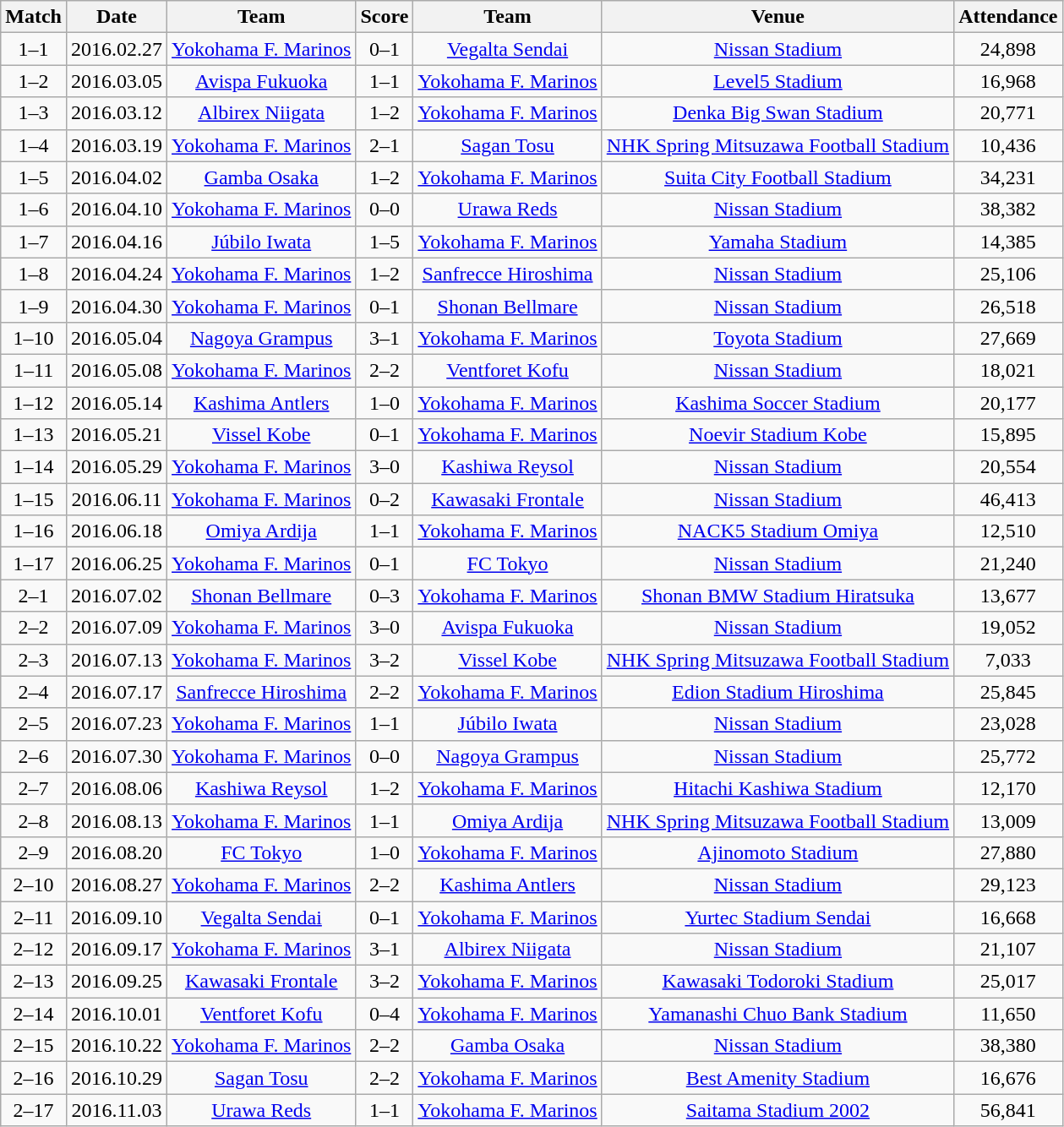<table class="wikitable" style="text-align:center;">
<tr>
<th>Match</th>
<th>Date</th>
<th>Team</th>
<th>Score</th>
<th>Team</th>
<th>Venue</th>
<th>Attendance</th>
</tr>
<tr>
<td>1–1</td>
<td>2016.02.27</td>
<td><a href='#'>Yokohama F. Marinos</a></td>
<td>0–1</td>
<td><a href='#'>Vegalta Sendai</a></td>
<td><a href='#'>Nissan Stadium</a></td>
<td>24,898</td>
</tr>
<tr>
<td>1–2</td>
<td>2016.03.05</td>
<td><a href='#'>Avispa Fukuoka</a></td>
<td>1–1</td>
<td><a href='#'>Yokohama F. Marinos</a></td>
<td><a href='#'>Level5 Stadium</a></td>
<td>16,968</td>
</tr>
<tr>
<td>1–3</td>
<td>2016.03.12</td>
<td><a href='#'>Albirex Niigata</a></td>
<td>1–2</td>
<td><a href='#'>Yokohama F. Marinos</a></td>
<td><a href='#'>Denka Big Swan Stadium</a></td>
<td>20,771</td>
</tr>
<tr>
<td>1–4</td>
<td>2016.03.19</td>
<td><a href='#'>Yokohama F. Marinos</a></td>
<td>2–1</td>
<td><a href='#'>Sagan Tosu</a></td>
<td><a href='#'>NHK Spring Mitsuzawa Football Stadium</a></td>
<td>10,436</td>
</tr>
<tr>
<td>1–5</td>
<td>2016.04.02</td>
<td><a href='#'>Gamba Osaka</a></td>
<td>1–2</td>
<td><a href='#'>Yokohama F. Marinos</a></td>
<td><a href='#'>Suita City Football Stadium</a></td>
<td>34,231</td>
</tr>
<tr>
<td>1–6</td>
<td>2016.04.10</td>
<td><a href='#'>Yokohama F. Marinos</a></td>
<td>0–0</td>
<td><a href='#'>Urawa Reds</a></td>
<td><a href='#'>Nissan Stadium</a></td>
<td>38,382</td>
</tr>
<tr>
<td>1–7</td>
<td>2016.04.16</td>
<td><a href='#'>Júbilo Iwata</a></td>
<td>1–5</td>
<td><a href='#'>Yokohama F. Marinos</a></td>
<td><a href='#'>Yamaha Stadium</a></td>
<td>14,385</td>
</tr>
<tr>
<td>1–8</td>
<td>2016.04.24</td>
<td><a href='#'>Yokohama F. Marinos</a></td>
<td>1–2</td>
<td><a href='#'>Sanfrecce Hiroshima</a></td>
<td><a href='#'>Nissan Stadium</a></td>
<td>25,106</td>
</tr>
<tr>
<td>1–9</td>
<td>2016.04.30</td>
<td><a href='#'>Yokohama F. Marinos</a></td>
<td>0–1</td>
<td><a href='#'>Shonan Bellmare</a></td>
<td><a href='#'>Nissan Stadium</a></td>
<td>26,518</td>
</tr>
<tr>
<td>1–10</td>
<td>2016.05.04</td>
<td><a href='#'>Nagoya Grampus</a></td>
<td>3–1</td>
<td><a href='#'>Yokohama F. Marinos</a></td>
<td><a href='#'>Toyota Stadium</a></td>
<td>27,669</td>
</tr>
<tr>
<td>1–11</td>
<td>2016.05.08</td>
<td><a href='#'>Yokohama F. Marinos</a></td>
<td>2–2</td>
<td><a href='#'>Ventforet Kofu</a></td>
<td><a href='#'>Nissan Stadium</a></td>
<td>18,021</td>
</tr>
<tr>
<td>1–12</td>
<td>2016.05.14</td>
<td><a href='#'>Kashima Antlers</a></td>
<td>1–0</td>
<td><a href='#'>Yokohama F. Marinos</a></td>
<td><a href='#'>Kashima Soccer Stadium</a></td>
<td>20,177</td>
</tr>
<tr>
<td>1–13</td>
<td>2016.05.21</td>
<td><a href='#'>Vissel Kobe</a></td>
<td>0–1</td>
<td><a href='#'>Yokohama F. Marinos</a></td>
<td><a href='#'>Noevir Stadium Kobe</a></td>
<td>15,895</td>
</tr>
<tr>
<td>1–14</td>
<td>2016.05.29</td>
<td><a href='#'>Yokohama F. Marinos</a></td>
<td>3–0</td>
<td><a href='#'>Kashiwa Reysol</a></td>
<td><a href='#'>Nissan Stadium</a></td>
<td>20,554</td>
</tr>
<tr>
<td>1–15</td>
<td>2016.06.11</td>
<td><a href='#'>Yokohama F. Marinos</a></td>
<td>0–2</td>
<td><a href='#'>Kawasaki Frontale</a></td>
<td><a href='#'>Nissan Stadium</a></td>
<td>46,413</td>
</tr>
<tr>
<td>1–16</td>
<td>2016.06.18</td>
<td><a href='#'>Omiya Ardija</a></td>
<td>1–1</td>
<td><a href='#'>Yokohama F. Marinos</a></td>
<td><a href='#'>NACK5 Stadium Omiya</a></td>
<td>12,510</td>
</tr>
<tr>
<td>1–17</td>
<td>2016.06.25</td>
<td><a href='#'>Yokohama F. Marinos</a></td>
<td>0–1</td>
<td><a href='#'>FC Tokyo</a></td>
<td><a href='#'>Nissan Stadium</a></td>
<td>21,240</td>
</tr>
<tr>
<td>2–1</td>
<td>2016.07.02</td>
<td><a href='#'>Shonan Bellmare</a></td>
<td>0–3</td>
<td><a href='#'>Yokohama F. Marinos</a></td>
<td><a href='#'>Shonan BMW Stadium Hiratsuka</a></td>
<td>13,677</td>
</tr>
<tr>
<td>2–2</td>
<td>2016.07.09</td>
<td><a href='#'>Yokohama F. Marinos</a></td>
<td>3–0</td>
<td><a href='#'>Avispa Fukuoka</a></td>
<td><a href='#'>Nissan Stadium</a></td>
<td>19,052</td>
</tr>
<tr>
<td>2–3</td>
<td>2016.07.13</td>
<td><a href='#'>Yokohama F. Marinos</a></td>
<td>3–2</td>
<td><a href='#'>Vissel Kobe</a></td>
<td><a href='#'>NHK Spring Mitsuzawa Football Stadium</a></td>
<td>7,033</td>
</tr>
<tr>
<td>2–4</td>
<td>2016.07.17</td>
<td><a href='#'>Sanfrecce Hiroshima</a></td>
<td>2–2</td>
<td><a href='#'>Yokohama F. Marinos</a></td>
<td><a href='#'>Edion Stadium Hiroshima</a></td>
<td>25,845</td>
</tr>
<tr>
<td>2–5</td>
<td>2016.07.23</td>
<td><a href='#'>Yokohama F. Marinos</a></td>
<td>1–1</td>
<td><a href='#'>Júbilo Iwata</a></td>
<td><a href='#'>Nissan Stadium</a></td>
<td>23,028</td>
</tr>
<tr>
<td>2–6</td>
<td>2016.07.30</td>
<td><a href='#'>Yokohama F. Marinos</a></td>
<td>0–0</td>
<td><a href='#'>Nagoya Grampus</a></td>
<td><a href='#'>Nissan Stadium</a></td>
<td>25,772</td>
</tr>
<tr>
<td>2–7</td>
<td>2016.08.06</td>
<td><a href='#'>Kashiwa Reysol</a></td>
<td>1–2</td>
<td><a href='#'>Yokohama F. Marinos</a></td>
<td><a href='#'>Hitachi Kashiwa Stadium</a></td>
<td>12,170</td>
</tr>
<tr>
<td>2–8</td>
<td>2016.08.13</td>
<td><a href='#'>Yokohama F. Marinos</a></td>
<td>1–1</td>
<td><a href='#'>Omiya Ardija</a></td>
<td><a href='#'>NHK Spring Mitsuzawa Football Stadium</a></td>
<td>13,009</td>
</tr>
<tr>
<td>2–9</td>
<td>2016.08.20</td>
<td><a href='#'>FC Tokyo</a></td>
<td>1–0</td>
<td><a href='#'>Yokohama F. Marinos</a></td>
<td><a href='#'>Ajinomoto Stadium</a></td>
<td>27,880</td>
</tr>
<tr>
<td>2–10</td>
<td>2016.08.27</td>
<td><a href='#'>Yokohama F. Marinos</a></td>
<td>2–2</td>
<td><a href='#'>Kashima Antlers</a></td>
<td><a href='#'>Nissan Stadium</a></td>
<td>29,123</td>
</tr>
<tr>
<td>2–11</td>
<td>2016.09.10</td>
<td><a href='#'>Vegalta Sendai</a></td>
<td>0–1</td>
<td><a href='#'>Yokohama F. Marinos</a></td>
<td><a href='#'>Yurtec Stadium Sendai</a></td>
<td>16,668</td>
</tr>
<tr>
<td>2–12</td>
<td>2016.09.17</td>
<td><a href='#'>Yokohama F. Marinos</a></td>
<td>3–1</td>
<td><a href='#'>Albirex Niigata</a></td>
<td><a href='#'>Nissan Stadium</a></td>
<td>21,107</td>
</tr>
<tr>
<td>2–13</td>
<td>2016.09.25</td>
<td><a href='#'>Kawasaki Frontale</a></td>
<td>3–2</td>
<td><a href='#'>Yokohama F. Marinos</a></td>
<td><a href='#'>Kawasaki Todoroki Stadium</a></td>
<td>25,017</td>
</tr>
<tr>
<td>2–14</td>
<td>2016.10.01</td>
<td><a href='#'>Ventforet Kofu</a></td>
<td>0–4</td>
<td><a href='#'>Yokohama F. Marinos</a></td>
<td><a href='#'>Yamanashi Chuo Bank Stadium</a></td>
<td>11,650</td>
</tr>
<tr>
<td>2–15</td>
<td>2016.10.22</td>
<td><a href='#'>Yokohama F. Marinos</a></td>
<td>2–2</td>
<td><a href='#'>Gamba Osaka</a></td>
<td><a href='#'>Nissan Stadium</a></td>
<td>38,380</td>
</tr>
<tr>
<td>2–16</td>
<td>2016.10.29</td>
<td><a href='#'>Sagan Tosu</a></td>
<td>2–2</td>
<td><a href='#'>Yokohama F. Marinos</a></td>
<td><a href='#'>Best Amenity Stadium</a></td>
<td>16,676</td>
</tr>
<tr>
<td>2–17</td>
<td>2016.11.03</td>
<td><a href='#'>Urawa Reds</a></td>
<td>1–1</td>
<td><a href='#'>Yokohama F. Marinos</a></td>
<td><a href='#'>Saitama Stadium 2002</a></td>
<td>56,841</td>
</tr>
</table>
